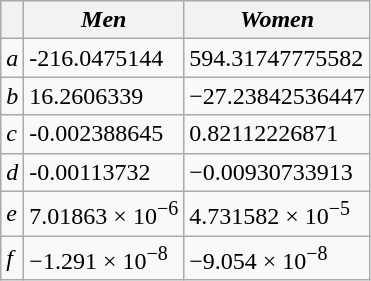<table class="wikitable">
<tr>
<th></th>
<th><em>Men</em></th>
<th><em>Women</em></th>
</tr>
<tr>
<td><em>a</em></td>
<td>-216.0475144</td>
<td>594.31747775582</td>
</tr>
<tr>
<td><em>b</em></td>
<td>16.2606339</td>
<td>−27.23842536447</td>
</tr>
<tr>
<td><em>c</em></td>
<td>-0.002388645</td>
<td>0.82112226871</td>
</tr>
<tr>
<td><em>d</em></td>
<td>-0.00113732</td>
<td>−0.00930733913</td>
</tr>
<tr>
<td><em>e</em></td>
<td>7.01863 × 10<sup>−6</sup></td>
<td>4.731582 × 10<sup>−5</sup></td>
</tr>
<tr>
<td><em>f</em></td>
<td>−1.291 × 10<sup>−8</sup></td>
<td>−9.054 × 10<sup>−8</sup></td>
</tr>
</table>
